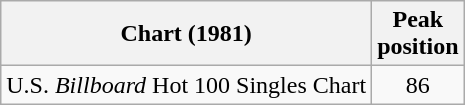<table class="wikitable sortable">
<tr>
<th>Chart (1981)</th>
<th>Peak<br>position</th>
</tr>
<tr>
<td align="left">U.S. <em>Billboard</em> Hot 100 Singles Chart</td>
<td style="text-align:center;">86</td>
</tr>
</table>
